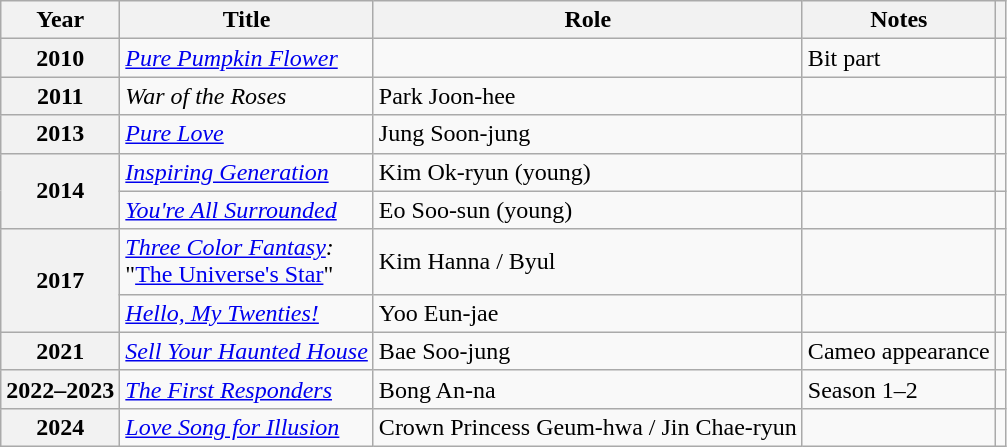<table class="wikitable plainrowheaders">
<tr>
<th scope="col">Year</th>
<th scope="col">Title</th>
<th scope="col">Role</th>
<th scope="col">Notes</th>
<th scope="col" class="unsortable"></th>
</tr>
<tr>
<th scope="row">2010</th>
<td><em><a href='#'>Pure Pumpkin Flower</a></em></td>
<td></td>
<td>Bit part</td>
<td style="text-align:center"></td>
</tr>
<tr>
<th scope="row">2011</th>
<td><em>War of the Roses</em></td>
<td>Park Joon-hee</td>
<td></td>
<td style="text-align:center"></td>
</tr>
<tr>
<th scope="row">2013</th>
<td><em><a href='#'>Pure Love</a></em></td>
<td>Jung Soon-jung</td>
<td></td>
<td style="text-align:center"></td>
</tr>
<tr>
<th scope="row" rowspan="2">2014</th>
<td><em><a href='#'>Inspiring Generation</a></em></td>
<td>Kim Ok-ryun (young)</td>
<td></td>
<td style="text-align:center"></td>
</tr>
<tr>
<td><em><a href='#'>You're All Surrounded</a></em></td>
<td>Eo Soo-sun (young)</td>
<td></td>
<td style="text-align:center"></td>
</tr>
<tr>
<th scope="row" rowspan="2">2017</th>
<td><em><a href='#'>Three Color Fantasy</a>:</em><br>"<a href='#'>The Universe's Star</a>"</td>
<td>Kim Hanna / Byul</td>
<td></td>
<td style="text-align:center"></td>
</tr>
<tr>
<td><em><a href='#'>Hello, My Twenties!</a></em></td>
<td>Yoo Eun-jae</td>
<td></td>
<td style="text-align:center"></td>
</tr>
<tr>
<th scope="row">2021</th>
<td><em><a href='#'>Sell Your Haunted House</a></em></td>
<td>Bae Soo-jung</td>
<td>Cameo appearance</td>
<td style="text-align:center"></td>
</tr>
<tr>
<th scope="row">2022–2023</th>
<td><em><a href='#'>The First Responders</a></em></td>
<td>Bong An-na</td>
<td>Season 1–2</td>
<td style="text-align:center"></td>
</tr>
<tr>
<th scope="row">2024</th>
<td><em><a href='#'>Love Song for Illusion</a></em></td>
<td>Crown Princess Geum-hwa / Jin Chae-ryun</td>
<td></td>
<td style="text-align:center"></td>
</tr>
</table>
